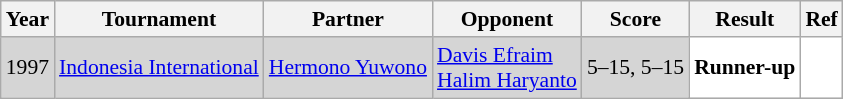<table class="sortable wikitable" style="font-size: 90%;">
<tr>
<th>Year</th>
<th>Tournament</th>
<th>Partner</th>
<th>Opponent</th>
<th>Score</th>
<th>Result</th>
<th>Ref</th>
</tr>
<tr style="background:#D5D5D5">
<td align="center">1997</td>
<td align="left"><a href='#'>Indonesia International</a></td>
<td align="left"> <a href='#'>Hermono Yuwono</a></td>
<td align="left"> <a href='#'>Davis Efraim</a><br> <a href='#'>Halim Haryanto</a></td>
<td align="left">5–15, 5–15</td>
<td style="text-align:left; background:white"> <strong>Runner-up</strong></td>
<td style="text-align:center; background:white"></td>
</tr>
</table>
